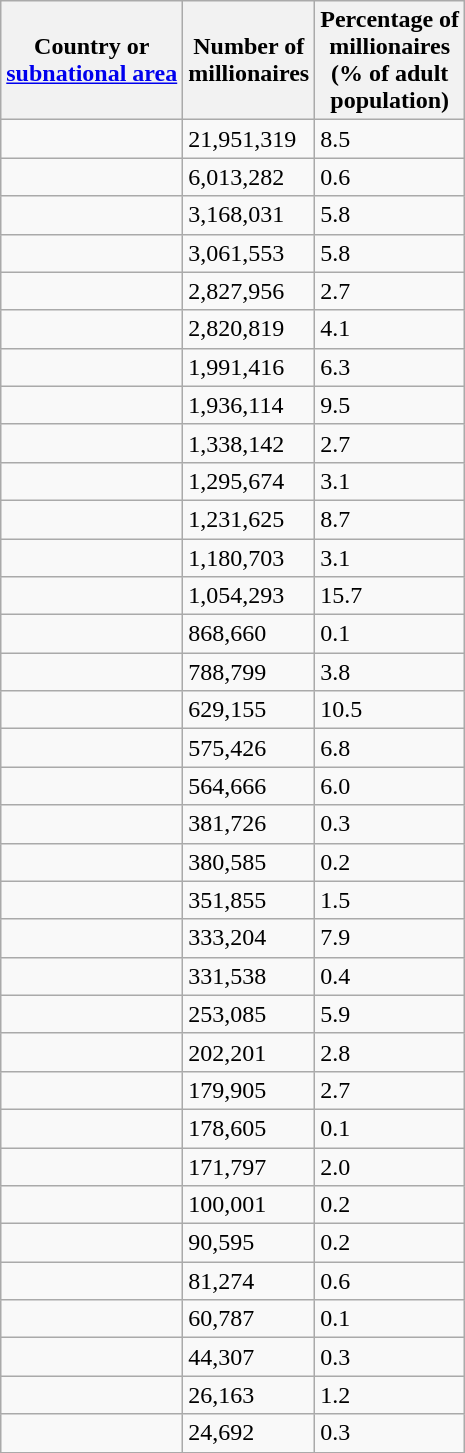<table class="wikitable sortable static-row-numbers" style="text-align: left">
<tr class="static-row-header" style="text-align:center;vertical-align:bottom;">
<th>Country or<br><a href='#'>subnational area</a><br><br></th>
<th>Number of<br>millionaires<br><br></th>
<th>Percentage of<br>millionaires<br>(% of adult<br>population)</th>
</tr>
<tr>
<td></td>
<td>21,951,319</td>
<td>8.5</td>
</tr>
<tr>
<td></td>
<td>6,013,282</td>
<td>0.6</td>
</tr>
<tr>
<td></td>
<td>3,168,031</td>
<td>5.8</td>
</tr>
<tr>
<td></td>
<td>3,061,553</td>
<td>5.8</td>
</tr>
<tr>
<td></td>
<td>2,827,956</td>
<td>2.7</td>
</tr>
<tr>
<td></td>
<td>2,820,819</td>
<td>4.1</td>
</tr>
<tr>
<td></td>
<td>1,991,416</td>
<td>6.3</td>
</tr>
<tr>
<td></td>
<td>1,936,114</td>
<td>9.5</td>
</tr>
<tr>
<td></td>
<td>1,338,142</td>
<td>2.7</td>
</tr>
<tr>
<td></td>
<td>1,295,674</td>
<td>3.1</td>
</tr>
<tr>
<td></td>
<td>1,231,625</td>
<td>8.7</td>
</tr>
<tr>
<td></td>
<td>1,180,703</td>
<td>3.1</td>
</tr>
<tr>
<td></td>
<td>1,054,293</td>
<td>15.7</td>
</tr>
<tr>
<td></td>
<td>868,660</td>
<td>0.1</td>
</tr>
<tr>
<td></td>
<td>788,799</td>
<td>3.8</td>
</tr>
<tr>
<td></td>
<td>629,155</td>
<td>10.5</td>
</tr>
<tr>
<td></td>
<td>575,426</td>
<td>6.8</td>
</tr>
<tr>
<td></td>
<td>564,666</td>
<td>6.0</td>
</tr>
<tr>
<td></td>
<td>381,726</td>
<td>0.3</td>
</tr>
<tr>
<td></td>
<td>380,585</td>
<td>0.2</td>
</tr>
<tr>
<td></td>
<td>351,855</td>
<td>1.5</td>
</tr>
<tr>
<td></td>
<td>333,204</td>
<td>7.9</td>
</tr>
<tr>
<td></td>
<td>331,538</td>
<td>0.4</td>
</tr>
<tr>
<td></td>
<td>253,085</td>
<td>5.9</td>
</tr>
<tr>
<td></td>
<td>202,201</td>
<td>2.8</td>
</tr>
<tr>
<td></td>
<td>179,905</td>
<td>2.7</td>
</tr>
<tr>
<td></td>
<td>178,605</td>
<td>0.1</td>
</tr>
<tr>
<td></td>
<td>171,797</td>
<td>2.0</td>
</tr>
<tr>
<td></td>
<td>100,001</td>
<td>0.2</td>
</tr>
<tr>
<td></td>
<td>90,595</td>
<td>0.2</td>
</tr>
<tr>
<td></td>
<td>81,274</td>
<td>0.6</td>
</tr>
<tr>
<td></td>
<td>60,787</td>
<td>0.1</td>
</tr>
<tr>
<td></td>
<td>44,307</td>
<td>0.3</td>
</tr>
<tr>
<td></td>
<td>26,163</td>
<td>1.2</td>
</tr>
<tr>
<td></td>
<td>24,692</td>
<td>0.3</td>
</tr>
</table>
